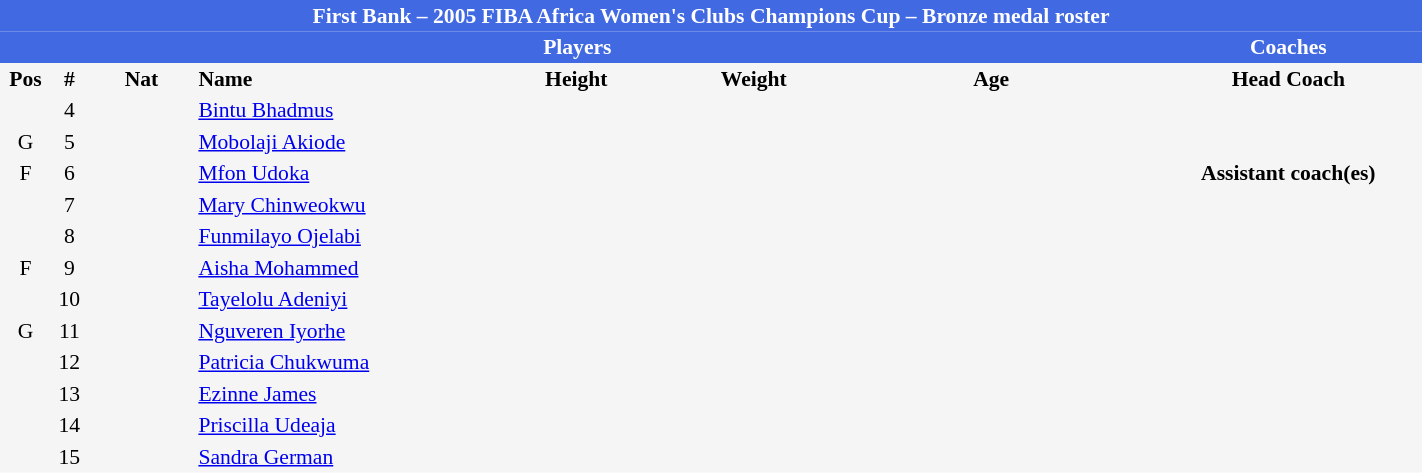<table border=0 cellpadding=2 cellspacing=0  |- bgcolor=#f5f5f5 style="text-align:center; font-size:90%;" width=75%>
<tr>
<td colspan="8" style="background: #4169e1; color: white"><strong>First Bank – 2005 FIBA Africa Women's Clubs Champions Cup – Bronze medal roster</strong></td>
</tr>
<tr>
<td colspan="7" style="background: #4169e1; color: white"><strong>Players</strong></td>
<td style="background: #4169e1; color: white"><strong>Coaches</strong></td>
</tr>
<tr style="background=#f5f5f5; color: black">
<th width=5px>Pos</th>
<th width=5px>#</th>
<th width=50px>Nat</th>
<th width=135px align=left>Name</th>
<th width=100px>Height</th>
<th width=70px>Weight</th>
<th width=160px>Age</th>
<th width=130px>Head Coach</th>
</tr>
<tr>
<td></td>
<td>4</td>
<td></td>
<td align=left><a href='#'>Bintu Bhadmus</a></td>
<td></td>
<td></td>
<td><span></span></td>
<td> <a href='#'></a></td>
</tr>
<tr>
<td>G</td>
<td>5</td>
<td></td>
<td align=left><a href='#'>Mobolaji Akiode</a></td>
<td><span></span></td>
<td><span></span></td>
<td><span></span></td>
</tr>
<tr>
<td>F</td>
<td>6</td>
<td></td>
<td align=left><a href='#'>Mfon Udoka</a></td>
<td><span></span></td>
<td><span></span></td>
<td><span></span></td>
<td><strong>Assistant coach(es)</strong></td>
</tr>
<tr>
<td></td>
<td>7</td>
<td></td>
<td align=left><a href='#'>Mary Chinweokwu</a></td>
<td></td>
<td></td>
<td><span></span></td>
<td></td>
</tr>
<tr>
<td></td>
<td>8</td>
<td></td>
<td align=left><a href='#'>Funmilayo Ojelabi</a></td>
<td></td>
<td></td>
<td><span></span></td>
<td></td>
</tr>
<tr>
<td>F</td>
<td>9</td>
<td></td>
<td align=left><a href='#'>Aisha Mohammed</a></td>
<td><span></span></td>
<td><span></span></td>
<td><span></span></td>
</tr>
<tr>
<td></td>
<td>10</td>
<td></td>
<td align=left><a href='#'>Tayelolu Adeniyi</a></td>
<td></td>
<td></td>
<td><span></span></td>
</tr>
<tr>
<td>G</td>
<td>11</td>
<td></td>
<td align=left><a href='#'>Nguveren Iyorhe</a></td>
<td><span></span></td>
<td></td>
<td><span></span></td>
</tr>
<tr>
<td></td>
<td>12</td>
<td></td>
<td align=left><a href='#'>Patricia Chukwuma</a></td>
<td></td>
<td></td>
<td><span></span></td>
</tr>
<tr>
<td></td>
<td>13</td>
<td></td>
<td align=left><a href='#'>Ezinne James</a></td>
<td></td>
<td></td>
<td><span></span></td>
</tr>
<tr>
<td></td>
<td>14</td>
<td></td>
<td align=left><a href='#'>Priscilla Udeaja</a></td>
<td></td>
<td></td>
<td><span></span></td>
</tr>
<tr>
<td></td>
<td>15</td>
<td></td>
<td align=left><a href='#'>Sandra German</a></td>
<td></td>
<td></td>
<td><span></span></td>
</tr>
</table>
